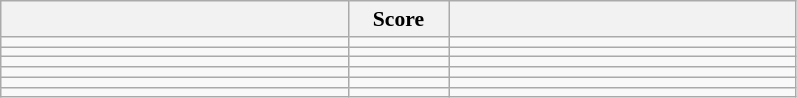<table class="wikitable" style="text-align:left; font-size:90%">
<tr>
<th width=225></th>
<th width=60>Score</th>
<th width=225></th>
</tr>
<tr>
<td></td>
<td align=center><strong> </strong></td>
<td><strong></strong></td>
</tr>
<tr>
<td><strong></strong></td>
<td align=center><strong> </strong></td>
<td></td>
</tr>
<tr>
<td></td>
<td align=center><strong> </strong></td>
<td><strong></strong></td>
</tr>
<tr>
<td></td>
<td align=center><strong> </strong></td>
<td><strong></strong></td>
</tr>
<tr>
<td><strong></strong></td>
<td align=center><strong> </strong></td>
<td></td>
</tr>
<tr>
<td></td>
<td align=center><strong> </strong></td>
<td><strong></strong></td>
</tr>
</table>
